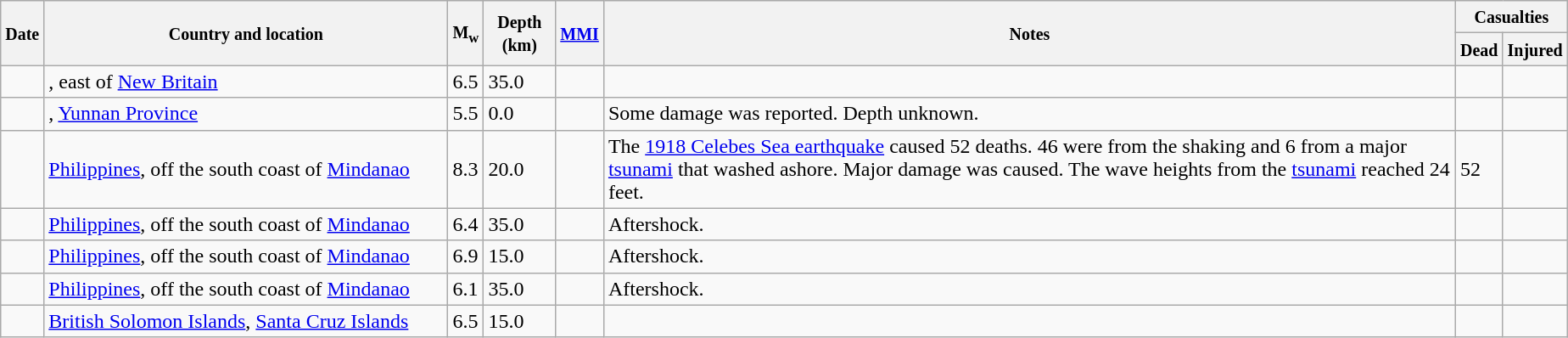<table class="wikitable sortable sort-under" style="border:1px black; margin-left:1em;">
<tr>
<th rowspan="2"><small>Date</small></th>
<th rowspan="2" style="width: 310px"><small>Country and location</small></th>
<th rowspan="2"><small>M<sub>w</sub></small></th>
<th rowspan="2"><small>Depth (km)</small></th>
<th rowspan="2"><small><a href='#'>MMI</a></small></th>
<th rowspan="2" class="unsortable"><small>Notes</small></th>
<th colspan="2"><small>Casualties</small></th>
</tr>
<tr>
<th><small>Dead</small></th>
<th><small>Injured</small></th>
</tr>
<tr>
<td></td>
<td>, east of <a href='#'>New Britain</a></td>
<td>6.5</td>
<td>35.0</td>
<td></td>
<td></td>
<td></td>
<td></td>
</tr>
<tr>
<td></td>
<td>, <a href='#'>Yunnan Province</a></td>
<td>5.5</td>
<td>0.0</td>
<td></td>
<td>Some damage was reported. Depth unknown.</td>
<td></td>
<td></td>
</tr>
<tr>
<td></td>
<td> <a href='#'>Philippines</a>, off the south coast of <a href='#'>Mindanao</a></td>
<td>8.3</td>
<td>20.0</td>
<td></td>
<td>The <a href='#'>1918 Celebes Sea earthquake</a> caused 52 deaths. 46 were from the shaking and 6 from a major <a href='#'>tsunami</a> that washed ashore. Major damage was caused. The wave heights from the <a href='#'>tsunami</a> reached 24 feet.</td>
<td>52</td>
<td></td>
</tr>
<tr>
<td></td>
<td> <a href='#'>Philippines</a>, off the south coast of <a href='#'>Mindanao</a></td>
<td>6.4</td>
<td>35.0</td>
<td></td>
<td>Aftershock.</td>
<td></td>
<td></td>
</tr>
<tr>
<td></td>
<td> <a href='#'>Philippines</a>, off the south coast of <a href='#'>Mindanao</a></td>
<td>6.9</td>
<td>15.0</td>
<td></td>
<td>Aftershock.</td>
<td></td>
<td></td>
</tr>
<tr>
<td></td>
<td> <a href='#'>Philippines</a>, off the south coast of <a href='#'>Mindanao</a></td>
<td>6.1</td>
<td>35.0</td>
<td></td>
<td>Aftershock.</td>
<td></td>
<td></td>
</tr>
<tr>
<td></td>
<td> <a href='#'>British Solomon Islands</a>, <a href='#'>Santa Cruz Islands</a></td>
<td>6.5</td>
<td>15.0</td>
<td></td>
<td></td>
<td></td>
<td></td>
</tr>
</table>
